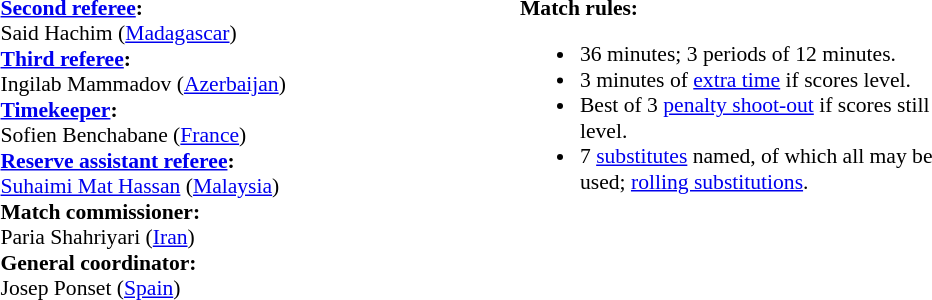<table style="width:50%; font-size:90%;">
<tr>
<td><br><strong><a href='#'>Second referee</a>:</strong>
<br>Said Hachim (<a href='#'>Madagascar</a>)
<br><strong><a href='#'>Third referee</a>:</strong>
<br>Ingilab Mammadov (<a href='#'>Azerbaijan</a>)
<br><strong><a href='#'>Timekeeper</a>:</strong>
<br>Sofien Benchabane (<a href='#'>France</a>)
<br><strong><a href='#'>Reserve assistant referee</a>:</strong>
<br><a href='#'>Suhaimi Mat Hassan</a> (<a href='#'>Malaysia</a>)
<br><strong>Match commissioner:</strong>
<br>Paria Shahriyari (<a href='#'>Iran</a>)
<br><strong>General coordinator:</strong>
<br>Josep Ponset (<a href='#'>Spain</a>)</td>
<td width=45% valign=top><br><strong>Match rules:</strong><ul><li>36 minutes; 3 periods of 12 minutes.</li><li>3 minutes of <a href='#'>extra time</a> if scores level.</li><li>Best of 3 <a href='#'>penalty shoot-out</a> if scores still level.</li><li>7 <a href='#'>substitutes</a> named, of which all may be used; <a href='#'>rolling substitutions</a>.</li></ul></td>
</tr>
</table>
